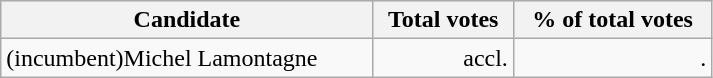<table style="width:475px;" class="wikitable">
<tr bgcolor="#EEEEEE">
<th align="left">Candidate</th>
<th align="right">Total votes</th>
<th align="right">% of total votes</th>
</tr>
<tr>
<td align="left">(incumbent)Michel Lamontagne</td>
<td align="right">accl.</td>
<td align="right">.</td>
</tr>
</table>
